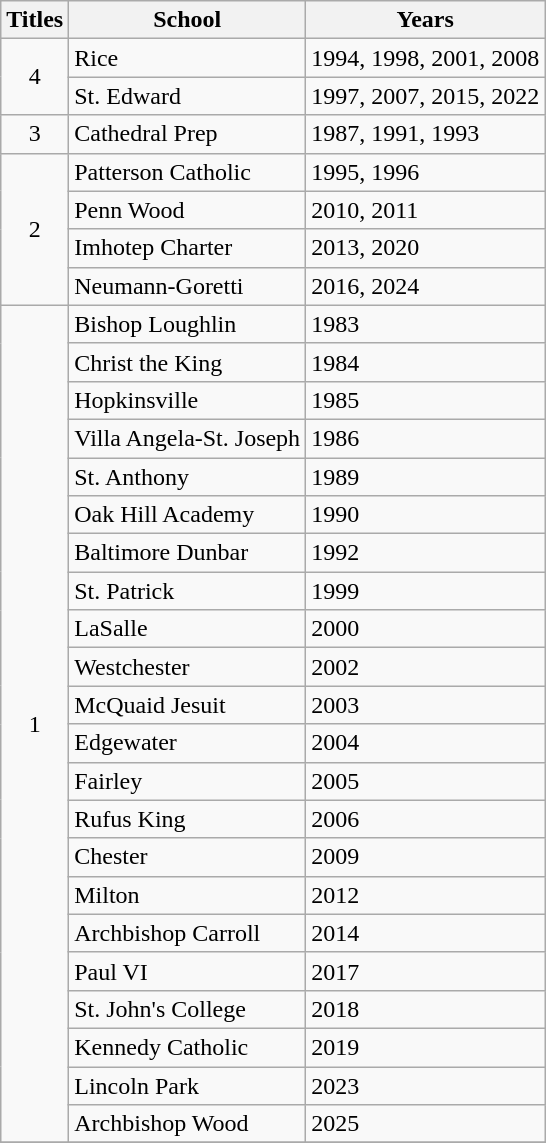<table class="wikitable">
<tr>
<th>Titles</th>
<th>School</th>
<th>Years</th>
</tr>
<tr>
<td rowspan="2" style="text-align:center;">4</td>
<td>Rice</td>
<td>1994, 1998, 2001, 2008</td>
</tr>
<tr>
<td>St. Edward</td>
<td>1997, 2007, 2015, 2022</td>
</tr>
<tr>
<td style="text-align:center;">3</td>
<td>Cathedral Prep</td>
<td>1987, 1991, 1993</td>
</tr>
<tr>
<td rowspan="4" style="text-align:center;">2</td>
<td>Patterson Catholic</td>
<td>1995, 1996</td>
</tr>
<tr>
<td>Penn Wood</td>
<td>2010, 2011</td>
</tr>
<tr>
<td>Imhotep Charter</td>
<td>2013, 2020</td>
</tr>
<tr>
<td>Neumann-Goretti</td>
<td>2016, 2024</td>
</tr>
<tr>
<td rowspan="22" style="text-align:center;">1</td>
<td>Bishop Loughlin</td>
<td>1983</td>
</tr>
<tr>
<td>Christ the King</td>
<td>1984</td>
</tr>
<tr>
<td>Hopkinsville</td>
<td>1985</td>
</tr>
<tr>
<td>Villa Angela-St. Joseph</td>
<td>1986</td>
</tr>
<tr>
<td>St. Anthony</td>
<td>1989</td>
</tr>
<tr>
<td>Oak Hill Academy</td>
<td>1990</td>
</tr>
<tr>
<td>Baltimore Dunbar</td>
<td>1992</td>
</tr>
<tr>
<td>St. Patrick</td>
<td>1999</td>
</tr>
<tr>
<td>LaSalle</td>
<td>2000</td>
</tr>
<tr>
<td>Westchester</td>
<td>2002</td>
</tr>
<tr>
<td>McQuaid Jesuit</td>
<td>2003</td>
</tr>
<tr>
<td>Edgewater</td>
<td>2004</td>
</tr>
<tr>
<td>Fairley</td>
<td>2005</td>
</tr>
<tr>
<td>Rufus King</td>
<td>2006</td>
</tr>
<tr>
<td>Chester</td>
<td>2009</td>
</tr>
<tr>
<td>Milton</td>
<td>2012</td>
</tr>
<tr>
<td>Archbishop Carroll</td>
<td>2014</td>
</tr>
<tr>
<td>Paul VI</td>
<td>2017</td>
</tr>
<tr>
<td>St. John's College</td>
<td>2018</td>
</tr>
<tr>
<td>Kennedy Catholic</td>
<td>2019</td>
</tr>
<tr>
<td>Lincoln Park</td>
<td>2023</td>
</tr>
<tr>
<td>Archbishop Wood</td>
<td>2025</td>
</tr>
<tr>
</tr>
</table>
